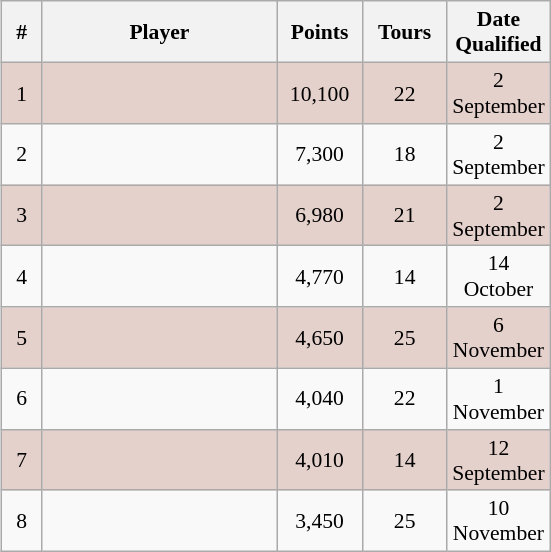<table class="sortable wikitable" style="float:right;margin-left:1em;text-align:center;font-size:90%;text:justify;">
<tr>
<th width=20>#</th>
<th width=150>Player</th>
<th width=50>Points</th>
<th width=50>Tours</th>
<th width=60>Date Qualified</th>
</tr>
<tr bgcolor=#e5d1cb>
<td>1</td>
<td align=left><br></td>
<td>10,100</td>
<td>22</td>
<td>2 September</td>
</tr>
<tr align=center>
<td>2</td>
<td align=left><br></td>
<td>7,300</td>
<td>18</td>
<td>2 September</td>
</tr>
<tr bgcolor=#e5d1cb>
<td>3</td>
<td align=left><br></td>
<td>6,980</td>
<td>21</td>
<td>2 September</td>
</tr>
<tr>
<td>4</td>
<td align=left><br></td>
<td>4,770</td>
<td>14</td>
<td>14 October</td>
</tr>
<tr bgcolor=#e5d1cb>
<td>5</td>
<td align=left> <br> </td>
<td>4,650</td>
<td>25</td>
<td>6 November</td>
</tr>
<tr>
<td>6</td>
<td align=left><br></td>
<td>4,040</td>
<td>22</td>
<td>1 November</td>
</tr>
<tr bgcolor=#e5d1cb>
<td>7</td>
<td align=left><br></td>
<td>4,010</td>
<td>14</td>
<td>12 September</td>
</tr>
<tr>
<td>8</td>
<td align=left> <br> </td>
<td>3,450</td>
<td>25</td>
<td>10 November</td>
</tr>
</table>
